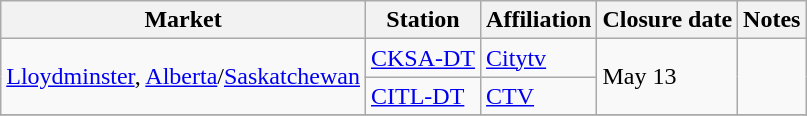<table class="wikitable">
<tr>
<th>Market</th>
<th>Station</th>
<th>Affiliation</th>
<th>Closure date</th>
<th>Notes</th>
</tr>
<tr>
<td rowspan=2><a href='#'>Lloydminster</a>, <a href='#'>Alberta</a>/<a href='#'>Saskatchewan</a></td>
<td><a href='#'>CKSA-DT</a></td>
<td><a href='#'>Citytv</a></td>
<td rowspan=2>May 13</td>
<td rowspan=2></td>
</tr>
<tr>
<td><a href='#'>CITL-DT</a></td>
<td><a href='#'>CTV</a></td>
</tr>
<tr>
</tr>
</table>
